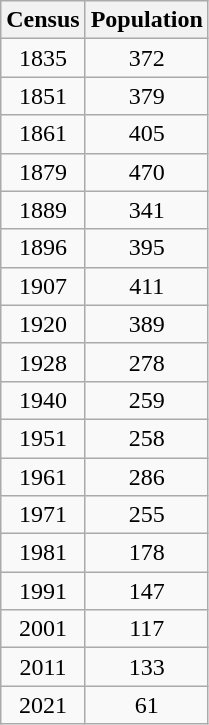<table class="wikitable" style="text-align:center">
<tr>
<th>Census</th>
<th>Population</th>
</tr>
<tr>
<td>1835</td>
<td>372</td>
</tr>
<tr>
<td>1851</td>
<td>379</td>
</tr>
<tr>
<td>1861</td>
<td>405</td>
</tr>
<tr>
<td>1879</td>
<td>470</td>
</tr>
<tr>
<td>1889</td>
<td>341</td>
</tr>
<tr>
<td>1896</td>
<td>395</td>
</tr>
<tr>
<td>1907</td>
<td>411</td>
</tr>
<tr>
<td>1920</td>
<td>389</td>
</tr>
<tr>
<td>1928</td>
<td>278</td>
</tr>
<tr>
<td>1940</td>
<td>259</td>
</tr>
<tr>
<td>1951</td>
<td>258</td>
</tr>
<tr>
<td>1961</td>
<td>286</td>
</tr>
<tr>
<td>1971</td>
<td>255</td>
</tr>
<tr>
<td>1981</td>
<td>178</td>
</tr>
<tr>
<td>1991</td>
<td>147</td>
</tr>
<tr>
<td>2001</td>
<td>117</td>
</tr>
<tr>
<td>2011</td>
<td>133</td>
</tr>
<tr>
<td>2021</td>
<td>61</td>
</tr>
</table>
